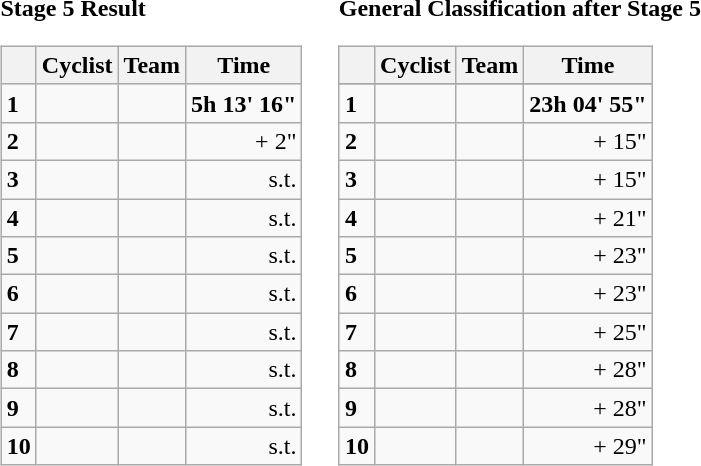<table>
<tr>
<td><strong>Stage 5 Result</strong><br><table class="wikitable">
<tr>
<th></th>
<th>Cyclist</th>
<th>Team</th>
<th>Time</th>
</tr>
<tr>
<td><strong>1</strong></td>
<td><strong></strong></td>
<td><strong></strong></td>
<td align=right><strong>5h 13' 16"</strong></td>
</tr>
<tr>
<td><strong>2</strong></td>
<td></td>
<td></td>
<td align=right>+ 2"</td>
</tr>
<tr>
<td><strong>3</strong></td>
<td></td>
<td></td>
<td align=right>s.t.</td>
</tr>
<tr>
<td><strong>4</strong></td>
<td></td>
<td></td>
<td align=right>s.t.</td>
</tr>
<tr>
<td><strong>5</strong></td>
<td></td>
<td></td>
<td align=right>s.t.</td>
</tr>
<tr>
<td><strong>6</strong></td>
<td></td>
<td></td>
<td align=right>s.t.</td>
</tr>
<tr>
<td><strong>7</strong></td>
<td></td>
<td></td>
<td align=right>s.t.</td>
</tr>
<tr>
<td><strong>8</strong></td>
<td></td>
<td></td>
<td align=right>s.t.</td>
</tr>
<tr>
<td><strong>9</strong></td>
<td></td>
<td></td>
<td align=right>s.t.</td>
</tr>
<tr>
<td><strong>10</strong></td>
<td></td>
<td></td>
<td align=right>s.t.</td>
</tr>
</table>
</td>
<td></td>
<td><strong>General Classification after Stage 5</strong><br><table class="wikitable">
<tr>
<th></th>
<th>Cyclist</th>
<th>Team</th>
<th>Time</th>
</tr>
<tr>
</tr>
<tr>
<td><strong>1</strong></td>
<td><strong></strong></td>
<td><strong></strong></td>
<td align=right><strong>23h 04' 55"</strong></td>
</tr>
<tr>
<td><strong>2</strong></td>
<td></td>
<td></td>
<td align=right>+ 15"</td>
</tr>
<tr>
<td><strong>3</strong></td>
<td></td>
<td></td>
<td align=right>+ 15"</td>
</tr>
<tr>
<td><strong>4</strong></td>
<td></td>
<td></td>
<td align=right>+ 21"</td>
</tr>
<tr>
<td><strong>5</strong></td>
<td></td>
<td></td>
<td align=right>+ 23"</td>
</tr>
<tr>
<td><strong>6</strong></td>
<td></td>
<td></td>
<td align=right>+ 23"</td>
</tr>
<tr>
<td><strong>7</strong></td>
<td></td>
<td></td>
<td align=right>+ 25"</td>
</tr>
<tr>
<td><strong>8</strong></td>
<td></td>
<td></td>
<td align=right>+ 28"</td>
</tr>
<tr>
<td><strong>9</strong></td>
<td></td>
<td></td>
<td align=right>+ 28"</td>
</tr>
<tr>
<td><strong>10</strong></td>
<td></td>
<td></td>
<td align=right>+ 29"</td>
</tr>
</table>
</td>
</tr>
</table>
